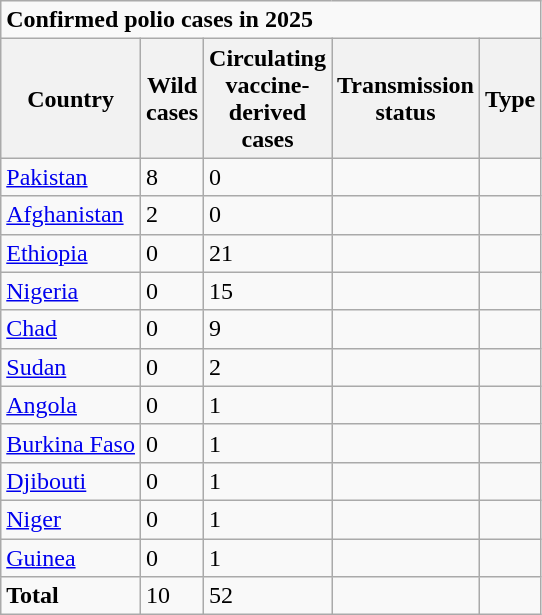<table class="wikitable sortable mw-collapsible" font-size:85%; margin-left:15px">
<tr>
<td colspan="5"><div><strong>Confirmed polio cases in 2025</strong><br>
</div></td>
</tr>
<tr>
<th>Country</th>
<th>Wild<br>cases</th>
<th>Circulating<br>vaccine-<br>derived<br>cases</th>
<th>Transmission<br>status</th>
<th>Type</th>
</tr>
<tr>
<td><a href='#'>Pakistan</a></td>
<td>8</td>
<td>0</td>
<td></td>
<td></td>
</tr>
<tr>
<td><a href='#'>Afghanistan</a></td>
<td>2</td>
<td>0</td>
<td></td>
<td></td>
</tr>
<tr>
<td><a href='#'>Ethiopia</a></td>
<td>0</td>
<td>21</td>
<td></td>
<td></td>
</tr>
<tr>
<td><a href='#'>Nigeria</a></td>
<td>0</td>
<td>15</td>
<td></td>
<td></td>
</tr>
<tr>
<td><a href='#'>Chad</a></td>
<td>0</td>
<td>9</td>
<td></td>
<td></td>
</tr>
<tr>
<td><a href='#'>Sudan</a></td>
<td>0</td>
<td>2</td>
<td></td>
<td></td>
</tr>
<tr>
<td><a href='#'>Angola</a></td>
<td>0</td>
<td>1</td>
<td></td>
<td></td>
</tr>
<tr>
<td><a href='#'>Burkina Faso</a></td>
<td>0</td>
<td>1</td>
<td></td>
<td></td>
</tr>
<tr>
<td><a href='#'>Djibouti</a></td>
<td>0</td>
<td>1</td>
<td></td>
<td></td>
</tr>
<tr>
<td><a href='#'>Niger</a></td>
<td>0</td>
<td>1</td>
<td></td>
<td></td>
</tr>
<tr>
<td><a href='#'>Guinea</a></td>
<td>0</td>
<td>1</td>
<td></td>
<td></td>
</tr>
<tr>
<td><strong>Total</strong></td>
<td>10</td>
<td>52</td>
<td></td>
<td></td>
</tr>
</table>
